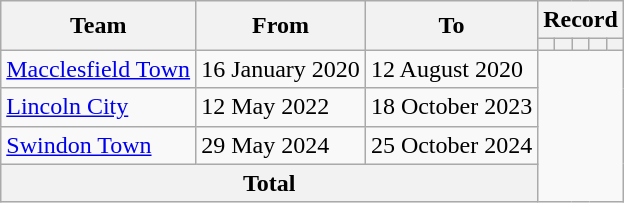<table class=wikitable style="text-align: center">
<tr>
<th rowspan="2">Team</th>
<th rowspan="2">From</th>
<th rowspan="2">To</th>
<th colspan="5">Record</th>
</tr>
<tr>
<th></th>
<th></th>
<th></th>
<th></th>
<th></th>
</tr>
<tr>
<td align=left><a href='#'>Macclesfield Town</a></td>
<td align=left>16 January 2020</td>
<td align=left>12 August 2020<br></td>
</tr>
<tr>
<td align=left><a href='#'>Lincoln City</a></td>
<td align=left>12 May 2022</td>
<td align=left>18 October 2023<br></td>
</tr>
<tr>
<td align=left><a href='#'>Swindon Town</a></td>
<td align=left>29 May 2024</td>
<td align=left>25 October 2024<br></td>
</tr>
<tr>
<th colspan="3">Total<br></th>
</tr>
</table>
